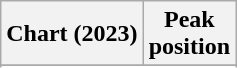<table class="wikitable sortable plainrowheaders">
<tr>
<th>Chart (2023)</th>
<th>Peak<br>position</th>
</tr>
<tr>
</tr>
<tr>
</tr>
<tr>
</tr>
</table>
